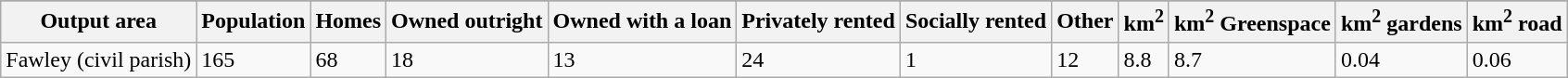<table class="wikitable">
<tr>
</tr>
<tr>
<th>Output area</th>
<th>Population</th>
<th>Homes</th>
<th>Owned outright</th>
<th>Owned with a loan</th>
<th>Privately rented</th>
<th>Socially rented</th>
<th>Other</th>
<th>km<sup>2</sup></th>
<th>km<sup>2</sup> Greenspace</th>
<th>km<sup>2</sup> gardens</th>
<th>km<sup>2</sup> road</th>
</tr>
<tr>
<td>Fawley (civil parish)</td>
<td>165</td>
<td>68</td>
<td>18</td>
<td>13</td>
<td>24</td>
<td>1</td>
<td>12</td>
<td>8.8</td>
<td>8.7</td>
<td>0.04</td>
<td>0.06</td>
</tr>
</table>
